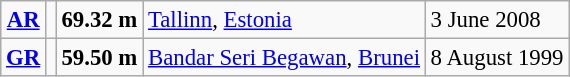<table class="wikitable" style="font-size:95%; position:relative;">
<tr>
<td align=center><strong><a href='#'>AR</a></strong></td>
<td></td>
<td><strong>69.32 m</strong></td>
<td><a href='#'>Tallinn</a>, <a href='#'>Estonia</a></td>
<td>3 June 2008</td>
</tr>
<tr>
<td align=center><strong><a href='#'>GR</a></strong></td>
<td></td>
<td><strong>59.50 m</strong></td>
<td><a href='#'>Bandar Seri Begawan</a>, <a href='#'>Brunei</a></td>
<td>8 August 1999</td>
</tr>
</table>
